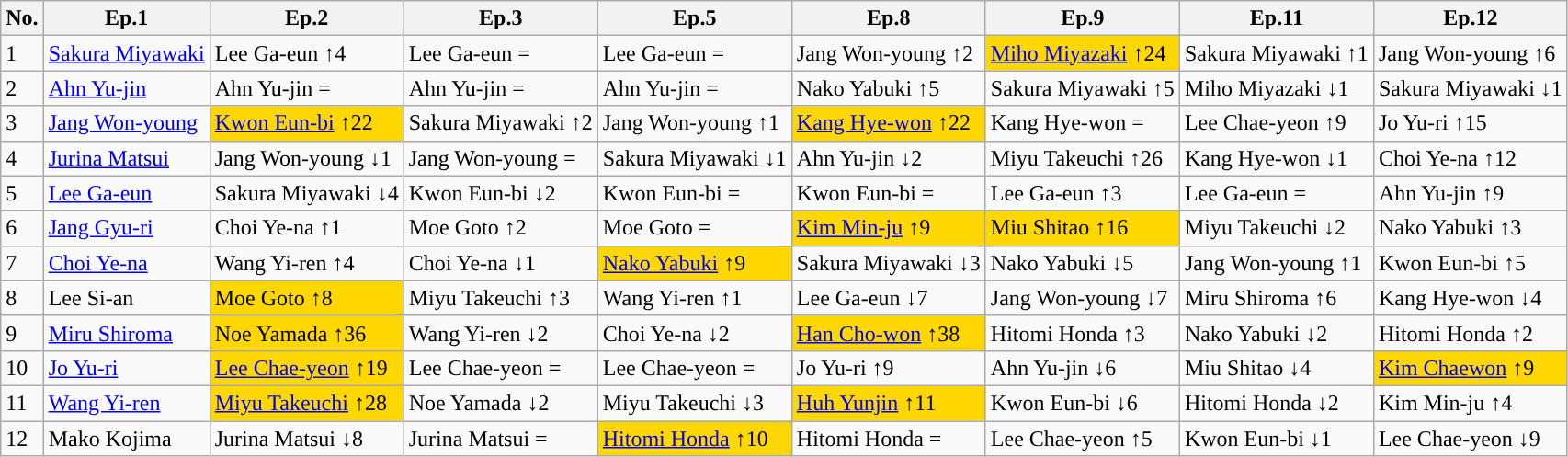<table class="wikitable sortable mw-collapsible">
<tr>
<th>No.</th>
<th>Ep.1</th>
<th>Ep.2</th>
<th>Ep.3</th>
<th>Ep.5</th>
<th>Ep.8</th>
<th>Ep.9</th>
<th>Ep.11</th>
<th>Ep.12</th>
</tr>
<tr>
<td>1</td>
<td><a href='#'>Sakura Miyawaki</a></td>
<td>Lee Ga-eun ↑4</td>
<td>Lee Ga-eun =</td>
<td>Lee Ga-eun =</td>
<td>Jang Won-young ↑2</td>
<td style="background:gold"><a href='#'>Miho Miyazaki</a> ↑24</td>
<td>Sakura Miyawaki ↑1</td>
<td>Jang Won-young ↑6</td>
</tr>
<tr>
<td>2</td>
<td><a href='#'>Ahn Yu-jin</a></td>
<td>Ahn Yu-jin =</td>
<td>Ahn Yu-jin =</td>
<td>Ahn Yu-jin =</td>
<td>Nako Yabuki ↑5</td>
<td>Sakura Miyawaki ↑5</td>
<td>Miho Miyazaki ↓1</td>
<td>Sakura Miyawaki ↓1</td>
</tr>
<tr>
<td>3</td>
<td><a href='#'>Jang Won-young</a></td>
<td style="background:gold"><a href='#'>Kwon Eun-bi</a> ↑22</td>
<td>Sakura Miyawaki ↑2</td>
<td>Jang Won-young ↑1</td>
<td style="background:gold"><a href='#'>Kang Hye-won</a> ↑22</td>
<td>Kang Hye-won =</td>
<td>Lee Chae-yeon ↑9</td>
<td>Jo Yu-ri ↑15</td>
</tr>
<tr>
<td>4</td>
<td><a href='#'>Jurina Matsui</a></td>
<td>Jang Won-young ↓1</td>
<td>Jang Won-young =</td>
<td>Sakura Miyawaki ↓1</td>
<td>Ahn Yu-jin ↓2</td>
<td>Miyu Takeuchi ↑26</td>
<td>Kang Hye-won ↓1</td>
<td>Choi Ye-na ↑12</td>
</tr>
<tr>
<td>5</td>
<td><a href='#'>Lee Ga-eun</a></td>
<td>Sakura Miyawaki ↓4</td>
<td>Kwon Eun-bi ↓2</td>
<td>Kwon Eun-bi =</td>
<td>Kwon Eun-bi =</td>
<td>Lee Ga-eun ↑3</td>
<td>Lee Ga-eun =</td>
<td>Ahn Yu-jin ↑9</td>
</tr>
<tr>
<td>6</td>
<td><a href='#'>Jang Gyu-ri</a></td>
<td>Choi Ye-na ↑1</td>
<td>Moe Goto ↑2</td>
<td>Moe Goto =</td>
<td style="background:gold"><a href='#'>Kim Min-ju</a> ↑9</td>
<td style="background:gold">Miu Shitao ↑16</td>
<td>Miyu Takeuchi ↓2</td>
<td>Nako Yabuki ↑3</td>
</tr>
<tr>
<td>7</td>
<td><a href='#'>Choi Ye-na</a></td>
<td>Wang Yi-ren ↑4</td>
<td>Choi Ye-na ↓1</td>
<td style="background:gold"><a href='#'>Nako Yabuki</a> ↑9</td>
<td>Sakura Miyawaki ↓3</td>
<td>Nako Yabuki ↓5</td>
<td>Jang Won-young ↑1</td>
<td>Kwon Eun-bi ↑5</td>
</tr>
<tr>
<td>8</td>
<td>Lee Si-an</td>
<td style="background:gold">Moe Goto ↑8</td>
<td>Miyu Takeuchi ↑3</td>
<td>Wang Yi-ren ↑1</td>
<td>Lee Ga-eun ↓7</td>
<td>Jang Won-young ↓7</td>
<td>Miru Shiroma ↑6</td>
<td>Kang Hye-won ↓4</td>
</tr>
<tr>
<td>9</td>
<td><a href='#'>Miru Shiroma</a></td>
<td style="background:gold">Noe Yamada ↑36</td>
<td>Wang Yi-ren ↓2</td>
<td>Choi Ye-na ↓2</td>
<td style="background:gold"><a href='#'>Han Cho-won</a> ↑38</td>
<td>Hitomi Honda ↑3</td>
<td>Nako Yabuki ↓2</td>
<td>Hitomi Honda ↑2</td>
</tr>
<tr>
<td>10</td>
<td><a href='#'>Jo Yu-ri</a></td>
<td style="background:gold"><a href='#'>Lee Chae-yeon</a> ↑19</td>
<td>Lee Chae-yeon =</td>
<td>Lee Chae-yeon =</td>
<td>Jo Yu-ri ↑9</td>
<td>Ahn Yu-jin ↓6</td>
<td>Miu Shitao ↓4</td>
<td style="background:gold"><a href='#'>Kim Chaewon</a> ↑9</td>
</tr>
<tr>
<td>11</td>
<td><a href='#'>Wang Yi-ren</a></td>
<td style="background:gold"><a href='#'>Miyu Takeuchi</a> ↑28</td>
<td>Noe Yamada ↓2</td>
<td>Miyu Takeuchi ↓3</td>
<td style="background:gold"><a href='#'>Huh Yunjin</a> ↑11</td>
<td>Kwon Eun-bi ↓6</td>
<td>Hitomi Honda ↓2</td>
<td>Kim Min-ju ↑4</td>
</tr>
<tr>
<td>12</td>
<td>Mako Kojima</td>
<td>Jurina Matsui ↓8</td>
<td>Jurina Matsui =</td>
<td style="background:gold"><a href='#'>Hitomi Honda</a> ↑10</td>
<td>Hitomi Honda =</td>
<td>Lee Chae-yeon ↑5</td>
<td>Kwon Eun-bi ↓1</td>
<td>Lee Chae-yeon ↓9</td>
</tr>
</table>
